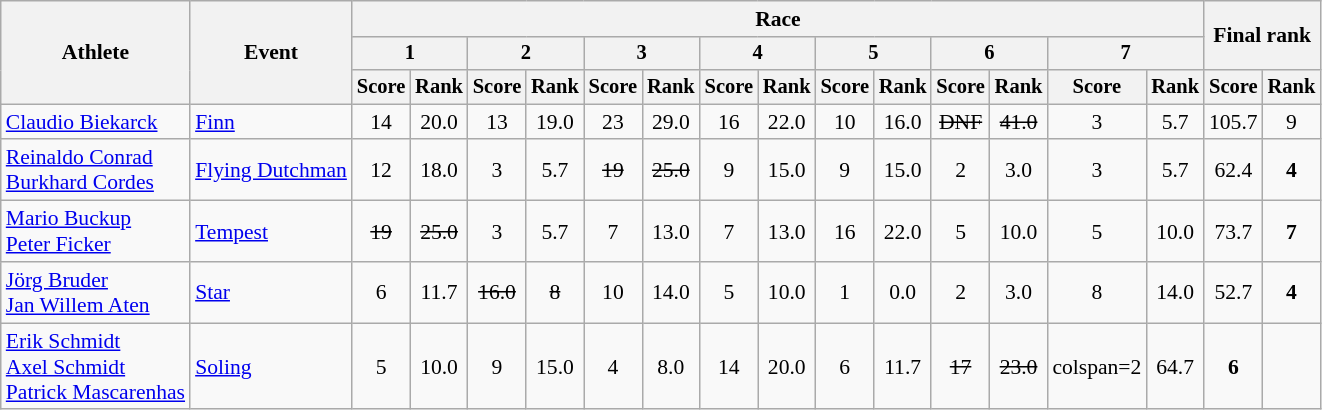<table class="wikitable" style="font-size:90%">
<tr>
<th rowspan="3">Athlete</th>
<th rowspan="3">Event</th>
<th colspan="14">Race</th>
<th rowspan=2 colspan="2">Final rank</th>
</tr>
<tr style="font-size:95%">
<th colspan="2">1</th>
<th colspan="2">2</th>
<th colspan="2">3</th>
<th colspan="2">4</th>
<th colspan="2">5</th>
<th colspan="2">6</th>
<th colspan="2">7</th>
</tr>
<tr style="font-size:95%">
<th>Score</th>
<th>Rank</th>
<th>Score</th>
<th>Rank</th>
<th>Score</th>
<th>Rank</th>
<th>Score</th>
<th>Rank</th>
<th>Score</th>
<th>Rank</th>
<th>Score</th>
<th>Rank</th>
<th>Score</th>
<th>Rank</th>
<th>Score</th>
<th>Rank</th>
</tr>
<tr align=center>
<td align=left><a href='#'>Claudio Biekarck</a></td>
<td align=left><a href='#'>Finn</a></td>
<td>14</td>
<td>20.0</td>
<td>13</td>
<td>19.0</td>
<td>23</td>
<td>29.0</td>
<td>16</td>
<td>22.0</td>
<td>10</td>
<td>16.0</td>
<td><s>DNF</s></td>
<td><s>41.0</s></td>
<td>3</td>
<td>5.7</td>
<td>105.7</td>
<td>9</td>
</tr>
<tr align=center>
<td align=left><a href='#'>Reinaldo Conrad</a><br><a href='#'>Burkhard Cordes</a></td>
<td align=left><a href='#'>Flying Dutchman</a></td>
<td>12</td>
<td>18.0</td>
<td>3</td>
<td>5.7</td>
<td><s>19</s></td>
<td><s>25.0</s></td>
<td>9</td>
<td>15.0</td>
<td>9</td>
<td>15.0</td>
<td>2</td>
<td>3.0</td>
<td>3</td>
<td>5.7</td>
<td>62.4</td>
<td><strong>4</strong></td>
</tr>
<tr align=center>
<td align=left><a href='#'>Mario Buckup</a><br><a href='#'>Peter Ficker</a></td>
<td align=left><a href='#'>Tempest</a></td>
<td><s>19</s></td>
<td><s>25.0</s></td>
<td>3</td>
<td>5.7</td>
<td>7</td>
<td>13.0</td>
<td>7</td>
<td>13.0</td>
<td>16</td>
<td>22.0</td>
<td>5</td>
<td>10.0</td>
<td>5</td>
<td>10.0</td>
<td>73.7</td>
<td><strong>7</strong></td>
</tr>
<tr align=center>
<td align=left><a href='#'>Jörg Bruder</a><br><a href='#'>Jan Willem Aten</a></td>
<td align=left><a href='#'>Star</a></td>
<td>6</td>
<td>11.7</td>
<td><s>16.0</s></td>
<td><s>8</s></td>
<td>10</td>
<td>14.0</td>
<td>5</td>
<td>10.0</td>
<td>1</td>
<td>0.0</td>
<td>2</td>
<td>3.0</td>
<td>8</td>
<td>14.0</td>
<td>52.7</td>
<td><strong>4</strong></td>
</tr>
<tr align=center>
<td align=left><a href='#'>Erik Schmidt</a><br><a href='#'>Axel Schmidt</a><br><a href='#'>Patrick Mascarenhas</a></td>
<td align=left><a href='#'>Soling</a></td>
<td>5</td>
<td>10.0</td>
<td>9</td>
<td>15.0</td>
<td>4</td>
<td>8.0</td>
<td>14</td>
<td>20.0</td>
<td>6</td>
<td>11.7</td>
<td><s>17</s></td>
<td><s>23.0</s></td>
<td>colspan=2 </td>
<td>64.7</td>
<td><strong>6</strong></td>
</tr>
</table>
